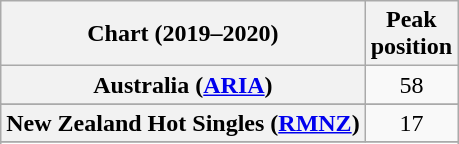<table class="wikitable sortable plainrowheaders" style="text-align:center">
<tr>
<th scope="col">Chart (2019–2020)</th>
<th scope="col">Peak<br>position</th>
</tr>
<tr>
<th scope="row">Australia (<a href='#'>ARIA</a>)</th>
<td>58</td>
</tr>
<tr>
</tr>
<tr>
<th scope="row">New Zealand Hot Singles (<a href='#'>RMNZ</a>)</th>
<td>17</td>
</tr>
<tr>
</tr>
<tr>
</tr>
<tr>
</tr>
</table>
